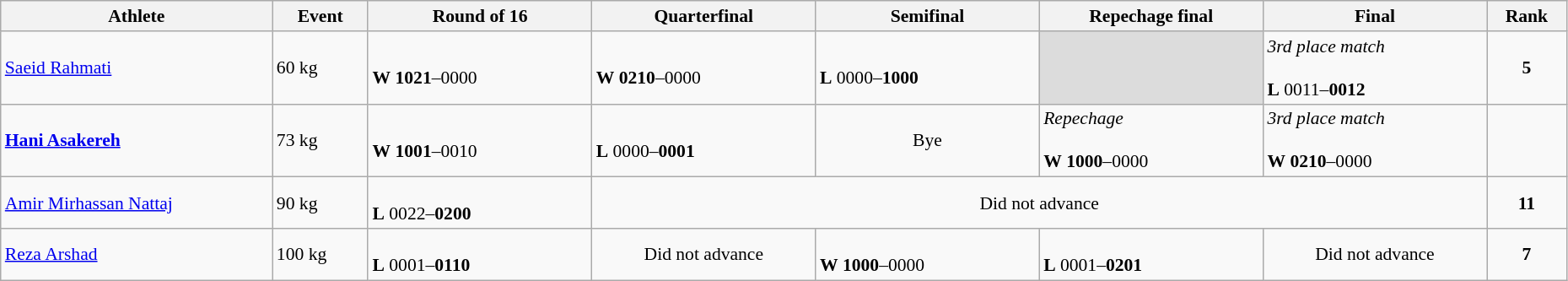<table class="wikitable" width="98%" style="text-align:left; font-size:90%">
<tr>
<th width="17%">Athlete</th>
<th width="6%">Event</th>
<th width="14%">Round of 16</th>
<th width="14%">Quarterfinal</th>
<th width="14%">Semifinal</th>
<th width="14%">Repechage final</th>
<th width="14%">Final</th>
<th width="5%">Rank</th>
</tr>
<tr>
<td><a href='#'>Saeid Rahmati</a></td>
<td>60 kg</td>
<td><br><strong>W</strong> <strong>1021</strong>–0000</td>
<td><br><strong>W</strong> <strong>0210</strong>–0000</td>
<td><br><strong>L</strong> 0000–<strong>1000</strong></td>
<td bgcolor=#DCDCDC></td>
<td><em>3rd place match</em><br><br><strong>L</strong> 0011–<strong>0012</strong></td>
<td align=center><strong>5</strong></td>
</tr>
<tr>
<td><strong><a href='#'>Hani Asakereh</a></strong></td>
<td>73 kg</td>
<td><br><strong>W</strong> <strong>1001</strong>–0010</td>
<td><br><strong>L</strong> 0000–<strong>0001</strong></td>
<td align=center>Bye</td>
<td><em>Repechage</em><br><br><strong>W</strong> <strong>1000</strong>–0000</td>
<td><em>3rd place match</em><br><br><strong>W</strong> <strong>0210</strong>–0000</td>
<td align=center></td>
</tr>
<tr>
<td><a href='#'>Amir Mirhassan Nattaj</a></td>
<td>90 kg</td>
<td><br><strong>L</strong> 0022–<strong>0200</strong></td>
<td colspan=4 align=center>Did not advance</td>
<td align=center><strong>11</strong></td>
</tr>
<tr>
<td><a href='#'>Reza Arshad</a></td>
<td>100 kg</td>
<td><br><strong>L</strong> 0001–<strong>0110</strong></td>
<td align=center>Did not advance</td>
<td><br><strong>W</strong> <strong>1000</strong>–0000</td>
<td><br><strong>L</strong> 0001–<strong>0201</strong></td>
<td align=center>Did not advance</td>
<td align=center><strong>7</strong></td>
</tr>
</table>
